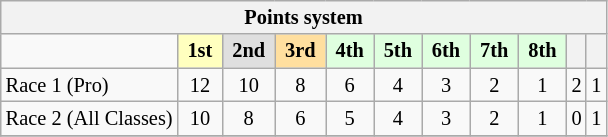<table class="wikitable" style="font-size:85%; text-align:center">
<tr>
<th colspan="20">Points system</th>
</tr>
<tr>
<td></td>
<td style="background:#ffffbf;"> <strong>1st</strong> </td>
<td style="background:#dfdfdf;"> <strong>2nd</strong> </td>
<td style="background:#ffdf9f;"> <strong>3rd</strong> </td>
<td style="background:#dfffdf;"> <strong>4th</strong> </td>
<td style="background:#dfffdf;"> <strong>5th</strong> </td>
<td style="background:#dfffdf;"> <strong>6th</strong> </td>
<td style="background:#dfffdf;"> <strong>7th</strong> </td>
<td style="background:#dfffdf;"> <strong>8th</strong> </td>
<th></th>
<th></th>
</tr>
<tr>
<td align=left>Race 1 (Pro)</td>
<td>12</td>
<td>10</td>
<td>8</td>
<td>6</td>
<td>4</td>
<td>3</td>
<td>2</td>
<td>1</td>
<td>2</td>
<td>1</td>
</tr>
<tr>
<td align=left>Race 2 (All Classes)</td>
<td>10</td>
<td>8</td>
<td>6</td>
<td>5</td>
<td>4</td>
<td>3</td>
<td>2</td>
<td>1</td>
<td>0</td>
<td>1</td>
</tr>
<tr>
</tr>
</table>
